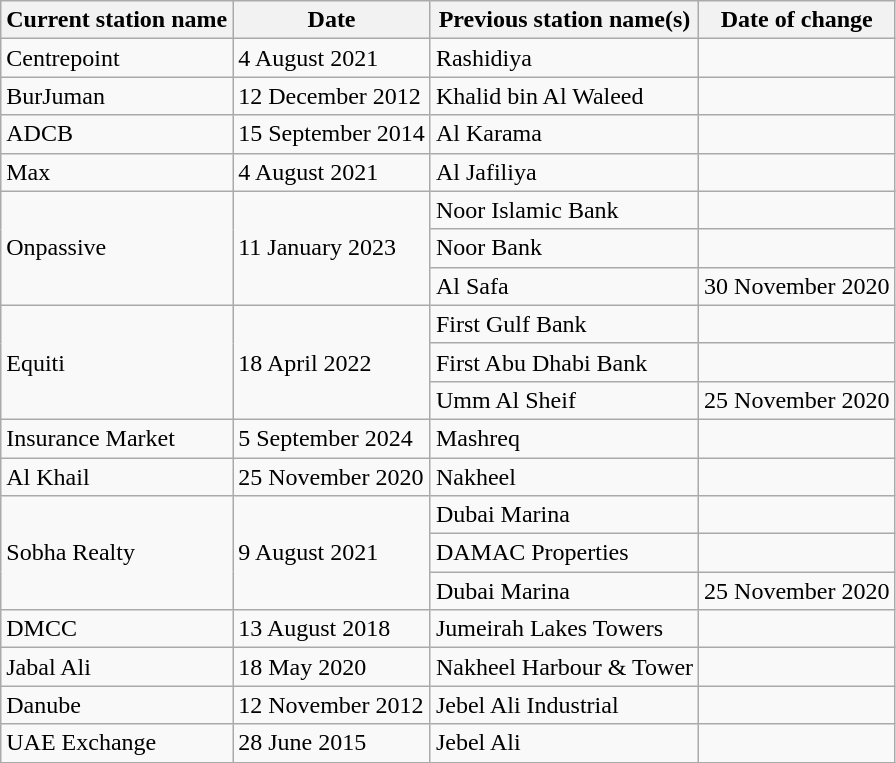<table class="wikitable mw-collapsible mw-collapsed">
<tr>
<th>Current station name</th>
<th>Date</th>
<th>Previous station name(s)</th>
<th>Date of change</th>
</tr>
<tr>
<td>Centrepoint</td>
<td>4 August 2021</td>
<td>Rashidiya</td>
<td></td>
</tr>
<tr>
<td>BurJuman</td>
<td>12 December 2012</td>
<td>Khalid bin Al Waleed</td>
<td></td>
</tr>
<tr>
<td>ADCB</td>
<td>15 September 2014</td>
<td>Al Karama</td>
<td></td>
</tr>
<tr>
<td>Max</td>
<td>4 August 2021</td>
<td>Al Jafiliya</td>
<td></td>
</tr>
<tr>
<td rowspan="3">Onpassive</td>
<td rowspan="3">11 January 2023</td>
<td>Noor Islamic Bank</td>
<td></td>
</tr>
<tr>
<td>Noor Bank</td>
<td></td>
</tr>
<tr>
<td>Al Safa</td>
<td>30 November 2020</td>
</tr>
<tr>
<td rowspan="3">Equiti</td>
<td rowspan="3">18 April 2022</td>
<td>First Gulf Bank</td>
<td></td>
</tr>
<tr>
<td>First Abu Dhabi Bank</td>
<td></td>
</tr>
<tr>
<td>Umm Al Sheif</td>
<td>25 November 2020</td>
</tr>
<tr>
<td>Insurance Market</td>
<td>5 September 2024</td>
<td>Mashreq</td>
<td></td>
</tr>
<tr>
<td>Al Khail</td>
<td>25 November 2020</td>
<td>Nakheel</td>
<td></td>
</tr>
<tr>
<td rowspan="3">Sobha Realty</td>
<td rowspan="3">9 August 2021</td>
<td>Dubai Marina</td>
<td></td>
</tr>
<tr>
<td>DAMAC Properties</td>
<td></td>
</tr>
<tr>
<td>Dubai Marina</td>
<td>25 November 2020</td>
</tr>
<tr>
<td>DMCC</td>
<td>13 August 2018</td>
<td>Jumeirah Lakes Towers</td>
<td></td>
</tr>
<tr>
<td>Jabal Ali</td>
<td>18 May 2020</td>
<td>Nakheel Harbour & Tower</td>
<td></td>
</tr>
<tr>
<td>Danube</td>
<td>12 November 2012</td>
<td>Jebel Ali Industrial</td>
<td></td>
</tr>
<tr>
<td>UAE Exchange</td>
<td>28 June 2015</td>
<td>Jebel Ali</td>
<td></td>
</tr>
</table>
